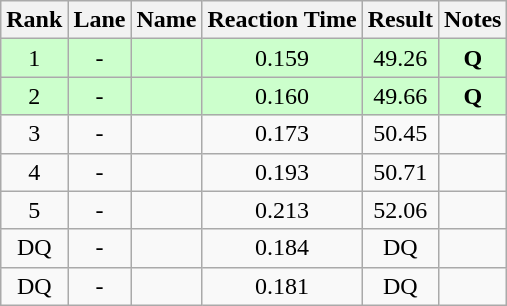<table class="wikitable" style="text-align:center">
<tr>
<th>Rank</th>
<th>Lane</th>
<th>Name</th>
<th>Reaction Time</th>
<th>Result</th>
<th>Notes</th>
</tr>
<tr bgcolor=ccffcc>
<td>1</td>
<td>-</td>
<td align="left"></td>
<td>0.159</td>
<td>49.26</td>
<td><strong>Q</strong></td>
</tr>
<tr bgcolor=ccffcc>
<td>2</td>
<td>-</td>
<td align="left"></td>
<td>0.160</td>
<td>49.66</td>
<td><strong>Q</strong></td>
</tr>
<tr>
<td>3</td>
<td>-</td>
<td align="left"></td>
<td>0.173</td>
<td>50.45</td>
<td></td>
</tr>
<tr>
<td>4</td>
<td>-</td>
<td align="left"></td>
<td>0.193</td>
<td>50.71</td>
<td></td>
</tr>
<tr>
<td>5</td>
<td>-</td>
<td align="left"></td>
<td>0.213</td>
<td>52.06</td>
<td></td>
</tr>
<tr>
<td>DQ</td>
<td>-</td>
<td align="left"></td>
<td>0.184</td>
<td>DQ</td>
<td></td>
</tr>
<tr>
<td>DQ</td>
<td>-</td>
<td align="left"></td>
<td>0.181</td>
<td>DQ</td>
<td></td>
</tr>
</table>
